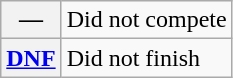<table class="wikitable">
<tr>
<th scope="row">—</th>
<td>Did not compete</td>
</tr>
<tr>
<th scope="row"><a href='#'>DNF</a></th>
<td>Did not finish</td>
</tr>
</table>
